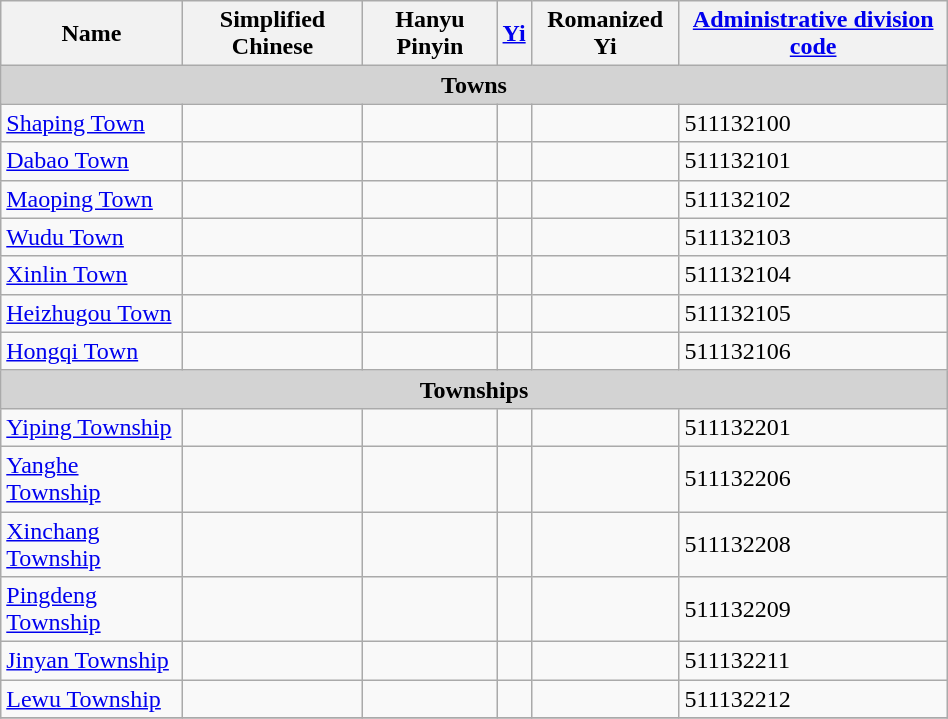<table class="wikitable" align="center" style="width:50%; border="1">
<tr>
<th>Name</th>
<th>Simplified Chinese</th>
<th>Hanyu Pinyin</th>
<th><a href='#'>Yi</a></th>
<th>Romanized Yi</th>
<th><a href='#'>Administrative division code</a></th>
</tr>
<tr>
<td colspan="7"  style="text-align:center; background:#d3d3d3;"><strong>Towns</strong></td>
</tr>
<tr --------->
<td><a href='#'>Shaping Town</a></td>
<td></td>
<td></td>
<td></td>
<td></td>
<td>511132100</td>
</tr>
<tr>
<td><a href='#'>Dabao Town</a></td>
<td></td>
<td></td>
<td></td>
<td></td>
<td>511132101</td>
</tr>
<tr>
<td><a href='#'>Maoping Town</a></td>
<td></td>
<td></td>
<td></td>
<td></td>
<td>511132102</td>
</tr>
<tr>
<td><a href='#'>Wudu Town</a></td>
<td></td>
<td></td>
<td></td>
<td></td>
<td>511132103</td>
</tr>
<tr>
<td><a href='#'>Xinlin Town</a></td>
<td></td>
<td></td>
<td></td>
<td></td>
<td>511132104</td>
</tr>
<tr>
<td><a href='#'>Heizhugou Town</a></td>
<td></td>
<td></td>
<td></td>
<td></td>
<td>511132105</td>
</tr>
<tr>
<td><a href='#'>Hongqi Town</a></td>
<td></td>
<td></td>
<td></td>
<td></td>
<td>511132106</td>
</tr>
<tr>
<td colspan="7"  style="text-align:center; background:#d3d3d3;"><strong>Townships</strong></td>
</tr>
<tr --------->
<td><a href='#'>Yiping Township</a></td>
<td></td>
<td></td>
<td></td>
<td></td>
<td>511132201</td>
</tr>
<tr>
<td><a href='#'>Yanghe Township</a></td>
<td></td>
<td></td>
<td></td>
<td></td>
<td>511132206</td>
</tr>
<tr>
<td><a href='#'>Xinchang Township</a></td>
<td></td>
<td></td>
<td></td>
<td></td>
<td>511132208</td>
</tr>
<tr>
<td><a href='#'>Pingdeng Township</a></td>
<td></td>
<td></td>
<td></td>
<td></td>
<td>511132209</td>
</tr>
<tr>
<td><a href='#'>Jinyan Township</a></td>
<td></td>
<td></td>
<td></td>
<td></td>
<td>511132211</td>
</tr>
<tr>
<td><a href='#'>Lewu Township</a></td>
<td></td>
<td></td>
<td></td>
<td></td>
<td>511132212</td>
</tr>
<tr>
</tr>
</table>
